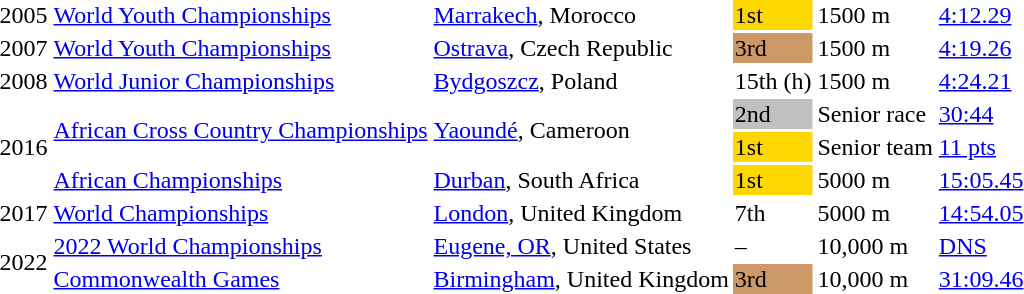<table>
<tr>
<td>2005</td>
<td><a href='#'>World Youth Championships</a></td>
<td><a href='#'>Marrakech</a>, Morocco</td>
<td bgcolor=gold>1st</td>
<td>1500 m</td>
<td><a href='#'>4:12.29</a></td>
</tr>
<tr>
<td>2007</td>
<td><a href='#'>World Youth Championships</a></td>
<td><a href='#'>Ostrava</a>, Czech Republic</td>
<td bgcolor=cc9966>3rd</td>
<td>1500 m</td>
<td><a href='#'>4:19.26</a></td>
</tr>
<tr>
<td>2008</td>
<td><a href='#'>World Junior Championships</a></td>
<td><a href='#'>Bydgoszcz</a>, Poland</td>
<td>15th (h)</td>
<td>1500 m</td>
<td><a href='#'>4:24.21</a></td>
</tr>
<tr>
<td rowspan=3>2016</td>
<td rowspan=2><a href='#'>African Cross Country Championships</a></td>
<td rowspan=2><a href='#'>Yaoundé</a>, Cameroon</td>
<td bgcolor=silver>2nd</td>
<td>Senior race</td>
<td><a href='#'>30:44</a></td>
</tr>
<tr>
<td bgcolor=gold>1st</td>
<td>Senior team</td>
<td><a href='#'>11 pts</a></td>
</tr>
<tr>
<td><a href='#'>African Championships</a></td>
<td><a href='#'>Durban</a>, South Africa</td>
<td bgcolor=gold>1st</td>
<td>5000 m</td>
<td><a href='#'>15:05.45</a> </td>
</tr>
<tr>
<td>2017</td>
<td><a href='#'>World Championships</a></td>
<td><a href='#'>London</a>, United Kingdom</td>
<td>7th</td>
<td>5000 m</td>
<td><a href='#'>14:54.05</a></td>
</tr>
<tr>
<td rowspan=2>2022</td>
<td><a href='#'>2022 World Championships</a></td>
<td><a href='#'>Eugene, OR</a>, United States</td>
<td>–</td>
<td>10,000 m</td>
<td><a href='#'>DNS</a></td>
</tr>
<tr>
<td><a href='#'>Commonwealth Games</a></td>
<td><a href='#'>Birmingham</a>, United Kingdom</td>
<td bgcolor=cc9966>3rd</td>
<td>10,000 m</td>
<td><a href='#'>31:09.46</a></td>
</tr>
</table>
